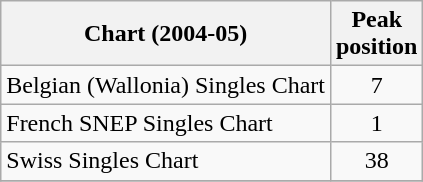<table class="wikitable sortable">
<tr>
<th>Chart (2004-05)</th>
<th>Peak<br>position</th>
</tr>
<tr>
<td>Belgian (Wallonia) Singles Chart</td>
<td align="center">7</td>
</tr>
<tr>
<td>French SNEP Singles Chart</td>
<td align="center">1</td>
</tr>
<tr>
<td>Swiss Singles Chart</td>
<td align="center">38</td>
</tr>
<tr>
</tr>
</table>
